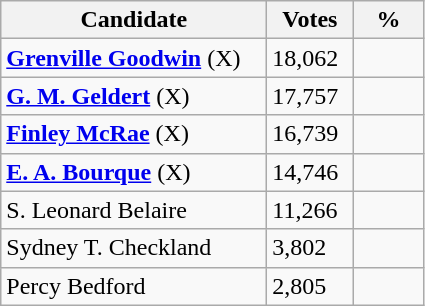<table class="wikitable">
<tr>
<th style="width: 170px">Candidate</th>
<th style="width: 50px">Votes</th>
<th style="width: 40px">%</th>
</tr>
<tr>
<td><strong><a href='#'>Grenville Goodwin</a></strong> (X)</td>
<td>18,062</td>
<td></td>
</tr>
<tr>
<td><strong><a href='#'>G. M. Geldert</a></strong> (X)</td>
<td>17,757</td>
<td></td>
</tr>
<tr>
<td><strong><a href='#'>Finley McRae</a></strong> (X)</td>
<td>16,739</td>
<td></td>
</tr>
<tr>
<td><strong><a href='#'>E. A. Bourque</a></strong> (X)</td>
<td>14,746</td>
<td></td>
</tr>
<tr>
<td>S. Leonard Belaire</td>
<td>11,266</td>
<td></td>
</tr>
<tr>
<td>Sydney T. Checkland</td>
<td>3,802</td>
<td></td>
</tr>
<tr>
<td>Percy Bedford</td>
<td>2,805</td>
<td></td>
</tr>
</table>
